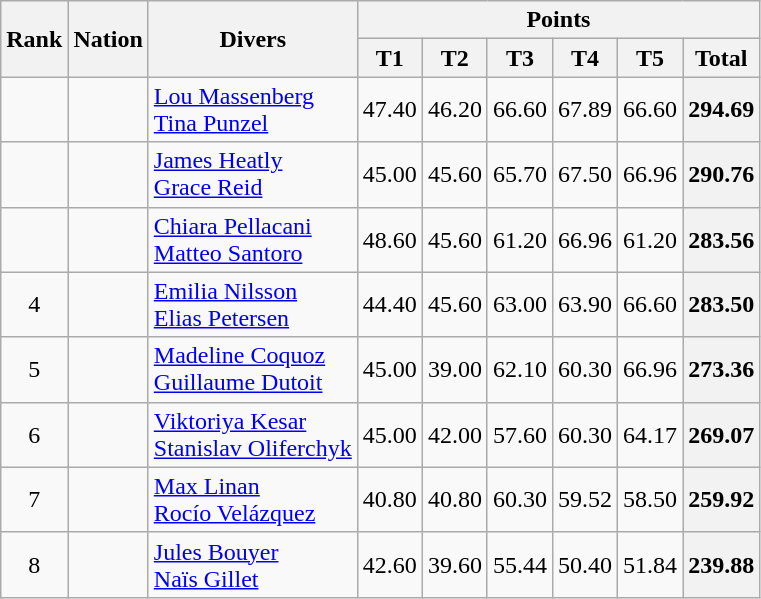<table class="wikitable" style="text-align:center">
<tr>
<th rowspan=2>Rank</th>
<th rowspan=2>Nation</th>
<th rowspan=2>Divers</th>
<th colspan=6>Points</th>
</tr>
<tr>
<th>T1</th>
<th>T2</th>
<th>T3</th>
<th>T4</th>
<th>T5</th>
<th>Total</th>
</tr>
<tr>
<td></td>
<td align=left></td>
<td align=left><a href='#'>Lou Massenberg</a><br><a href='#'>Tina Punzel</a></td>
<td>47.40</td>
<td>46.20</td>
<td>66.60</td>
<td>67.89</td>
<td>66.60</td>
<th>294.69</th>
</tr>
<tr>
<td></td>
<td align=left></td>
<td align=left><a href='#'>James Heatly</a><br><a href='#'>Grace Reid</a></td>
<td>45.00</td>
<td>45.60</td>
<td>65.70</td>
<td>67.50</td>
<td>66.96</td>
<th>290.76</th>
</tr>
<tr>
<td></td>
<td align=left></td>
<td align=left><a href='#'>Chiara Pellacani</a><br><a href='#'>Matteo Santoro</a></td>
<td>48.60</td>
<td>45.60</td>
<td>61.20</td>
<td>66.96</td>
<td>61.20</td>
<th>283.56</th>
</tr>
<tr>
<td>4</td>
<td align=left></td>
<td align=left><a href='#'>Emilia Nilsson</a><br><a href='#'>Elias Petersen</a></td>
<td>44.40</td>
<td>45.60</td>
<td>63.00</td>
<td>63.90</td>
<td>66.60</td>
<th>283.50</th>
</tr>
<tr>
<td>5</td>
<td align=left></td>
<td align=left><a href='#'>Madeline Coquoz</a><br><a href='#'>Guillaume Dutoit</a></td>
<td>45.00</td>
<td>39.00</td>
<td>62.10</td>
<td>60.30</td>
<td>66.96</td>
<th>273.36</th>
</tr>
<tr>
<td>6</td>
<td align=left></td>
<td align=left><a href='#'>Viktoriya Kesar</a><br><a href='#'>Stanislav Oliferchyk</a></td>
<td>45.00</td>
<td>42.00</td>
<td>57.60</td>
<td>60.30</td>
<td>64.17</td>
<th>269.07</th>
</tr>
<tr>
<td>7</td>
<td align=left></td>
<td align=left><a href='#'>Max Linan</a><br><a href='#'>Rocío Velázquez</a></td>
<td>40.80</td>
<td>40.80</td>
<td>60.30</td>
<td>59.52</td>
<td>58.50</td>
<th>259.92</th>
</tr>
<tr>
<td>8</td>
<td align=left></td>
<td align=left><a href='#'>Jules Bouyer</a><br><a href='#'>Naïs Gillet</a></td>
<td>42.60</td>
<td>39.60</td>
<td>55.44</td>
<td>50.40</td>
<td>51.84</td>
<th>239.88</th>
</tr>
</table>
